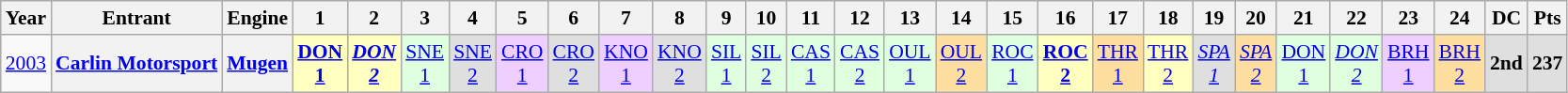<table class="wikitable" style="text-align:center; font-size:90%">
<tr>
<th>Year</th>
<th>Entrant</th>
<th>Engine</th>
<th>1</th>
<th>2</th>
<th>3</th>
<th>4</th>
<th>5</th>
<th>6</th>
<th>7</th>
<th>8</th>
<th>9</th>
<th>10</th>
<th>11</th>
<th>12</th>
<th>13</th>
<th>14</th>
<th>15</th>
<th>16</th>
<th>17</th>
<th>18</th>
<th>19</th>
<th>20</th>
<th>21</th>
<th>22</th>
<th>23</th>
<th>24</th>
<th>DC</th>
<th>Pts</th>
</tr>
<tr>
<td><a href='#'>2003</a></td>
<th><a href='#'>Carlin Motorsport</a></th>
<th><a href='#'>Mugen</a></th>
<td style="background:#FFFFBF;"><strong><a href='#'>DON<br>1</a></strong><br></td>
<td style="background:#FFFFBF;"><strong><em><a href='#'>DON<br>2</a></em></strong><br></td>
<td style="background:#DFFFDF;"><a href='#'>SNE<br>1</a><br></td>
<td style="background:#DFDFDF;"><a href='#'>SNE<br>2</a><br></td>
<td style="background:#EFCFFF;"><a href='#'>CRO<br>1</a><br></td>
<td style="background:#DFDFDF;"><a href='#'>CRO<br>2</a><br></td>
<td style="background:#EFCFFF;"><a href='#'>KNO<br>1</a><br></td>
<td style="background:#DFDFDF;"><a href='#'>KNO<br>2</a><br></td>
<td style="background:#DFFFDF;"><a href='#'>SIL<br>1</a><br></td>
<td style="background:#DFFFDF;"><a href='#'>SIL<br>2</a><br></td>
<td style="background:#DFFFDF;"><a href='#'>CAS<br>1</a><br></td>
<td style="background:#DFFFDF;"><a href='#'>CAS<br>2</a><br></td>
<td style="background:#DFFFDF;"><a href='#'>OUL<br>1</a><br></td>
<td style="background:#FFDF9F;"><a href='#'>OUL<br>2</a><br></td>
<td style="background:#DFFFDF;"><a href='#'>ROC<br>1</a><br></td>
<td style="background:#FFFFBF;"><strong><a href='#'>ROC<br>2</a></strong><br></td>
<td style="background:#FFDF9F;"><a href='#'>THR<br>1</a><br></td>
<td style="background:#FFFFBF;"><a href='#'>THR<br>2</a><br></td>
<td style="background:#DFDFDF;"><em><a href='#'>SPA<br>1</a></em><br></td>
<td style="background:#FFDF9F;"><em><a href='#'>SPA<br>2</a></em><br></td>
<td style="background:#DFFFDF;"><a href='#'>DON<br>1</a><br></td>
<td style="background:#DFFFDF;"><em><a href='#'>DON<br>2</a></em><br></td>
<td style="background:#EFCFFF;"><a href='#'>BRH<br>1</a><br></td>
<td style="background:#FFDF9F;"><a href='#'>BRH<br>2</a><br></td>
<th style="background:#DFDFDF;">2nd</th>
<th style="background:#DFDFDF;">237</th>
</tr>
</table>
